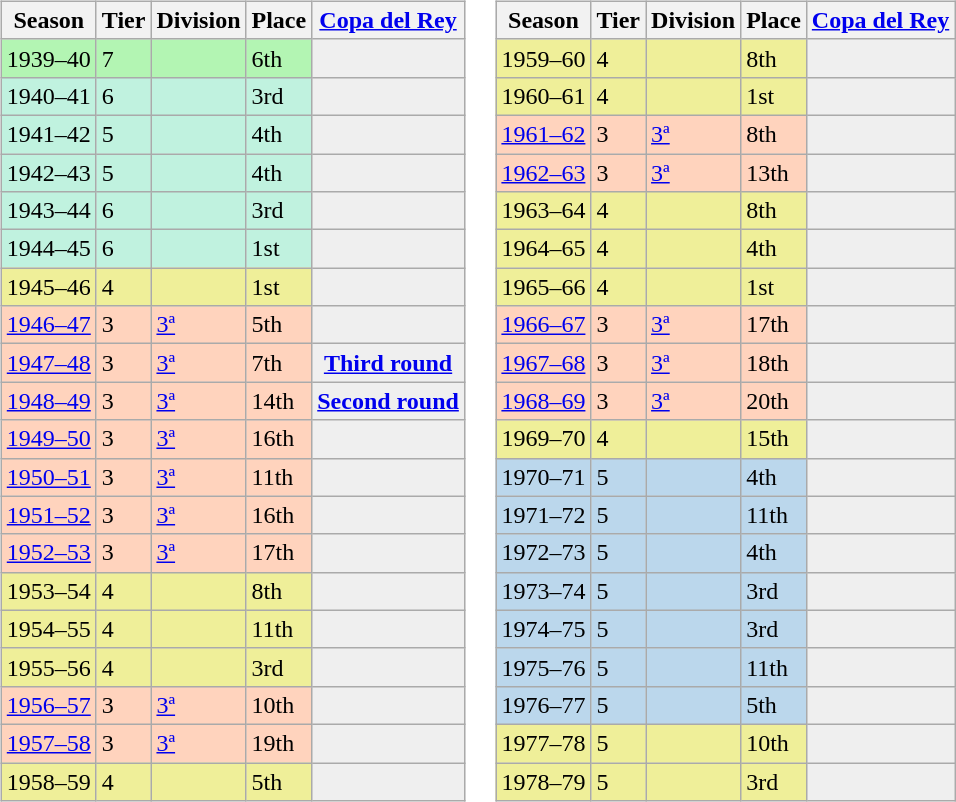<table>
<tr>
<td valign="top" width=0%><br><table class="wikitable">
<tr style="background:#f0f6fa;">
<th>Season</th>
<th>Tier</th>
<th>Division</th>
<th>Place</th>
<th><a href='#'>Copa del Rey</a></th>
</tr>
<tr>
<td style="background:#B3F5B3;">1939–40</td>
<td style="background:#B3F5B3;">7</td>
<td style="background:#B3F5B3;"></td>
<td style="background:#B3F5B3;">6th</td>
<th style="background:#efefef;"></th>
</tr>
<tr>
<td style="background:#C0F2DF;">1940–41</td>
<td style="background:#C0F2DF;">6</td>
<td style="background:#C0F2DF;"></td>
<td style="background:#C0F2DF;">3rd</td>
<th style="background:#efefef;"></th>
</tr>
<tr>
<td style="background:#C0F2DF;">1941–42</td>
<td style="background:#C0F2DF;">5</td>
<td style="background:#C0F2DF;"></td>
<td style="background:#C0F2DF;">4th</td>
<th style="background:#efefef;"></th>
</tr>
<tr>
<td style="background:#C0F2DF;">1942–43</td>
<td style="background:#C0F2DF;">5</td>
<td style="background:#C0F2DF;"></td>
<td style="background:#C0F2DF;">4th</td>
<th style="background:#efefef;"></th>
</tr>
<tr>
<td style="background:#C0F2DF;">1943–44</td>
<td style="background:#C0F2DF;">6</td>
<td style="background:#C0F2DF;"></td>
<td style="background:#C0F2DF;">3rd</td>
<th style="background:#efefef;"></th>
</tr>
<tr>
<td style="background:#C0F2DF;">1944–45</td>
<td style="background:#C0F2DF;">6</td>
<td style="background:#C0F2DF;"></td>
<td style="background:#C0F2DF;">1st</td>
<th style="background:#efefef;"></th>
</tr>
<tr>
<td style="background:#EFEF99;">1945–46</td>
<td style="background:#EFEF99;">4</td>
<td style="background:#EFEF99;"></td>
<td style="background:#EFEF99;">1st</td>
<th style="background:#efefef;"></th>
</tr>
<tr>
<td style="background:#FFD3BD;"><a href='#'>1946–47</a></td>
<td style="background:#FFD3BD;">3</td>
<td style="background:#FFD3BD;"><a href='#'>3ª</a></td>
<td style="background:#FFD3BD;">5th</td>
<th style="background:#efefef;"></th>
</tr>
<tr>
<td style="background:#FFD3BD;"><a href='#'>1947–48</a></td>
<td style="background:#FFD3BD;">3</td>
<td style="background:#FFD3BD;"><a href='#'>3ª</a></td>
<td style="background:#FFD3BD;">7th</td>
<th style="background:#efefef;"><a href='#'>Third round</a></th>
</tr>
<tr>
<td style="background:#FFD3BD;"><a href='#'>1948–49</a></td>
<td style="background:#FFD3BD;">3</td>
<td style="background:#FFD3BD;"><a href='#'>3ª</a></td>
<td style="background:#FFD3BD;">14th</td>
<th style="background:#efefef;"><a href='#'>Second round</a></th>
</tr>
<tr>
<td style="background:#FFD3BD;"><a href='#'>1949–50</a></td>
<td style="background:#FFD3BD;">3</td>
<td style="background:#FFD3BD;"><a href='#'>3ª</a></td>
<td style="background:#FFD3BD;">16th</td>
<th style="background:#efefef;"></th>
</tr>
<tr>
<td style="background:#FFD3BD;"><a href='#'>1950–51</a></td>
<td style="background:#FFD3BD;">3</td>
<td style="background:#FFD3BD;"><a href='#'>3ª</a></td>
<td style="background:#FFD3BD;">11th</td>
<th style="background:#efefef;"></th>
</tr>
<tr>
<td style="background:#FFD3BD;"><a href='#'>1951–52</a></td>
<td style="background:#FFD3BD;">3</td>
<td style="background:#FFD3BD;"><a href='#'>3ª</a></td>
<td style="background:#FFD3BD;">16th</td>
<th style="background:#efefef;"></th>
</tr>
<tr>
<td style="background:#FFD3BD;"><a href='#'>1952–53</a></td>
<td style="background:#FFD3BD;">3</td>
<td style="background:#FFD3BD;"><a href='#'>3ª</a></td>
<td style="background:#FFD3BD;">17th</td>
<th style="background:#efefef;"></th>
</tr>
<tr>
<td style="background:#EFEF99;">1953–54</td>
<td style="background:#EFEF99;">4</td>
<td style="background:#EFEF99;"></td>
<td style="background:#EFEF99;">8th</td>
<th style="background:#efefef;"></th>
</tr>
<tr>
<td style="background:#EFEF99;">1954–55</td>
<td style="background:#EFEF99;">4</td>
<td style="background:#EFEF99;"></td>
<td style="background:#EFEF99;">11th</td>
<th style="background:#efefef;"></th>
</tr>
<tr>
<td style="background:#EFEF99;">1955–56</td>
<td style="background:#EFEF99;">4</td>
<td style="background:#EFEF99;"></td>
<td style="background:#EFEF99;">3rd</td>
<th style="background:#efefef;"></th>
</tr>
<tr>
<td style="background:#FFD3BD;"><a href='#'>1956–57</a></td>
<td style="background:#FFD3BD;">3</td>
<td style="background:#FFD3BD;"><a href='#'>3ª</a></td>
<td style="background:#FFD3BD;">10th</td>
<th style="background:#efefef;"></th>
</tr>
<tr>
<td style="background:#FFD3BD;"><a href='#'>1957–58</a></td>
<td style="background:#FFD3BD;">3</td>
<td style="background:#FFD3BD;"><a href='#'>3ª</a></td>
<td style="background:#FFD3BD;">19th</td>
<th style="background:#efefef;"></th>
</tr>
<tr>
<td style="background:#EFEF99;">1958–59</td>
<td style="background:#EFEF99;">4</td>
<td style="background:#EFEF99;"></td>
<td style="background:#EFEF99;">5th</td>
<th style="background:#efefef;"></th>
</tr>
</table>
</td>
<td valign="top" width=0%><br><table class="wikitable">
<tr style="background:#f0f6fa;">
<th>Season</th>
<th>Tier</th>
<th>Division</th>
<th>Place</th>
<th><a href='#'>Copa del Rey</a></th>
</tr>
<tr>
<td style="background:#EFEF99;">1959–60</td>
<td style="background:#EFEF99;">4</td>
<td style="background:#EFEF99;"></td>
<td style="background:#EFEF99;">8th</td>
<th style="background:#efefef;"></th>
</tr>
<tr>
<td style="background:#EFEF99;">1960–61</td>
<td style="background:#EFEF99;">4</td>
<td style="background:#EFEF99;"></td>
<td style="background:#EFEF99;">1st</td>
<th style="background:#efefef;"></th>
</tr>
<tr>
<td style="background:#FFD3BD;"><a href='#'>1961–62</a></td>
<td style="background:#FFD3BD;">3</td>
<td style="background:#FFD3BD;"><a href='#'>3ª</a></td>
<td style="background:#FFD3BD;">8th</td>
<th style="background:#efefef;"></th>
</tr>
<tr>
<td style="background:#FFD3BD;"><a href='#'>1962–63</a></td>
<td style="background:#FFD3BD;">3</td>
<td style="background:#FFD3BD;"><a href='#'>3ª</a></td>
<td style="background:#FFD3BD;">13th</td>
<th style="background:#efefef;"></th>
</tr>
<tr>
<td style="background:#EFEF99;">1963–64</td>
<td style="background:#EFEF99;">4</td>
<td style="background:#EFEF99;"></td>
<td style="background:#EFEF99;">8th</td>
<th style="background:#efefef;"></th>
</tr>
<tr>
<td style="background:#EFEF99;">1964–65</td>
<td style="background:#EFEF99;">4</td>
<td style="background:#EFEF99;"></td>
<td style="background:#EFEF99;">4th</td>
<th style="background:#efefef;"></th>
</tr>
<tr>
<td style="background:#EFEF99;">1965–66</td>
<td style="background:#EFEF99;">4</td>
<td style="background:#EFEF99;"></td>
<td style="background:#EFEF99;">1st</td>
<th style="background:#efefef;"></th>
</tr>
<tr>
<td style="background:#FFD3BD;"><a href='#'>1966–67</a></td>
<td style="background:#FFD3BD;">3</td>
<td style="background:#FFD3BD;"><a href='#'>3ª</a></td>
<td style="background:#FFD3BD;">17th</td>
<th style="background:#efefef;"></th>
</tr>
<tr>
<td style="background:#FFD3BD;"><a href='#'>1967–68</a></td>
<td style="background:#FFD3BD;">3</td>
<td style="background:#FFD3BD;"><a href='#'>3ª</a></td>
<td style="background:#FFD3BD;">18th</td>
<th style="background:#efefef;"></th>
</tr>
<tr>
<td style="background:#FFD3BD;"><a href='#'>1968–69</a></td>
<td style="background:#FFD3BD;">3</td>
<td style="background:#FFD3BD;"><a href='#'>3ª</a></td>
<td style="background:#FFD3BD;">20th</td>
<th style="background:#efefef;"></th>
</tr>
<tr>
<td style="background:#EFEF99;">1969–70</td>
<td style="background:#EFEF99;">4</td>
<td style="background:#EFEF99;"></td>
<td style="background:#EFEF99;">15th</td>
<th style="background:#efefef;"></th>
</tr>
<tr>
<td style="background:#BBD7EC;">1970–71</td>
<td style="background:#BBD7EC;">5</td>
<td style="background:#BBD7EC;"></td>
<td style="background:#BBD7EC;">4th</td>
<th style="background:#efefef;"></th>
</tr>
<tr>
<td style="background:#BBD7EC;">1971–72</td>
<td style="background:#BBD7EC;">5</td>
<td style="background:#BBD7EC;"></td>
<td style="background:#BBD7EC;">11th</td>
<th style="background:#efefef;"></th>
</tr>
<tr>
<td style="background:#BBD7EC;">1972–73</td>
<td style="background:#BBD7EC;">5</td>
<td style="background:#BBD7EC;"></td>
<td style="background:#BBD7EC;">4th</td>
<th style="background:#efefef;"></th>
</tr>
<tr>
<td style="background:#BBD7EC;">1973–74</td>
<td style="background:#BBD7EC;">5</td>
<td style="background:#BBD7EC;"></td>
<td style="background:#BBD7EC;">3rd</td>
<th style="background:#efefef;"></th>
</tr>
<tr>
<td style="background:#BBD7EC;">1974–75</td>
<td style="background:#BBD7EC;">5</td>
<td style="background:#BBD7EC;"></td>
<td style="background:#BBD7EC;">3rd</td>
<th style="background:#efefef;"></th>
</tr>
<tr>
<td style="background:#BBD7EC;">1975–76</td>
<td style="background:#BBD7EC;">5</td>
<td style="background:#BBD7EC;"></td>
<td style="background:#BBD7EC;">11th</td>
<th style="background:#efefef;"></th>
</tr>
<tr>
<td style="background:#BBD7EC;">1976–77</td>
<td style="background:#BBD7EC;">5</td>
<td style="background:#BBD7EC;"></td>
<td style="background:#BBD7EC;">5th</td>
<th style="background:#efefef;"></th>
</tr>
<tr>
<td style="background:#EFEF99;">1977–78</td>
<td style="background:#EFEF99;">5</td>
<td style="background:#EFEF99;"></td>
<td style="background:#EFEF99;">10th</td>
<th style="background:#efefef;"></th>
</tr>
<tr>
<td style="background:#EFEF99;">1978–79</td>
<td style="background:#EFEF99;">5</td>
<td style="background:#EFEF99;"></td>
<td style="background:#EFEF99;">3rd</td>
<th style="background:#efefef;"></th>
</tr>
</table>
</td>
</tr>
</table>
